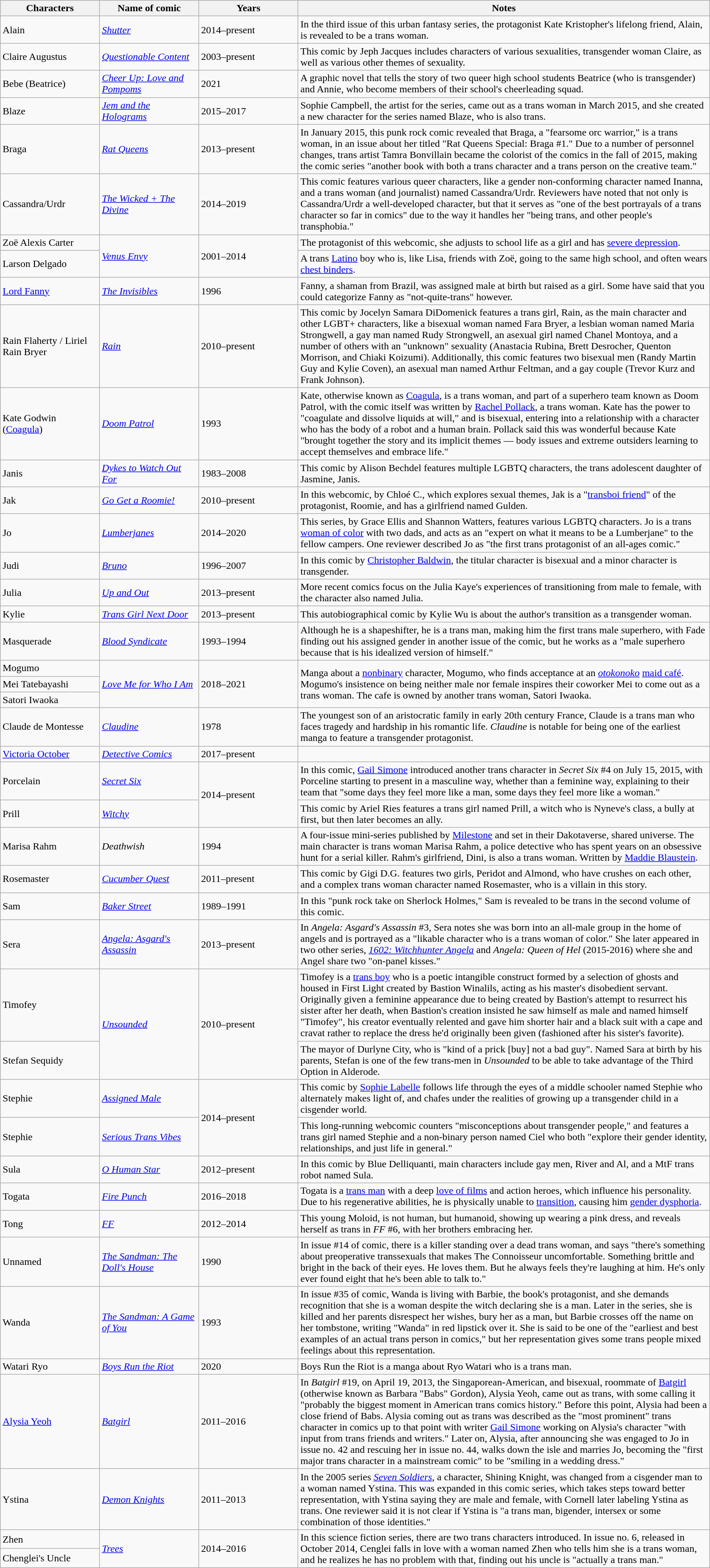<table class="wikitable sortable collapsible" width="90%">
<tr>
<th scope="col" width="14%">Characters</th>
<th scope="col" width="14%">Name of comic</th>
<th scope="col" width="14%">Years</th>
<th scope="col" class="unsortable">Notes</th>
</tr>
<tr>
<td>Alain</td>
<td><em><a href='#'>Shutter</a></em></td>
<td>2014–present</td>
<td>In the third issue of this urban fantasy series, the protagonist Kate Kristopher's lifelong friend, Alain, is revealed to be a trans woman.</td>
</tr>
<tr>
<td>Claire Augustus</td>
<td><em><a href='#'>Questionable Content</a></em></td>
<td>2003–present</td>
<td>This comic by Jeph Jacques includes characters of various sexualities, transgender woman Claire, as well as various other themes of sexuality.</td>
</tr>
<tr>
<td>Bebe (Beatrice)</td>
<td><em><a href='#'>Cheer Up: Love and Pompoms</a></em></td>
<td>2021</td>
<td>A graphic novel that tells the story of two queer high school students Beatrice (who is transgender) and Annie, who become members of their school's cheerleading squad.</td>
</tr>
<tr>
<td>Blaze</td>
<td><em><a href='#'>Jem and the Holograms</a></em></td>
<td>2015–2017</td>
<td>Sophie Campbell, the artist for the series, came out as a trans woman in March 2015, and she created a new character for the series named Blaze, who is also trans.</td>
</tr>
<tr>
<td>Braga</td>
<td><em><a href='#'>Rat Queens</a></em></td>
<td>2013–present</td>
<td>In January 2015, this punk rock comic revealed that Braga, a "fearsome orc warrior," is a trans woman, in an issue about her titled "Rat Queens Special: Braga #1." Due to a number of personnel changes, trans artist Tamra Bonvillain became the colorist of the comics in the fall of 2015, making the comic series "another book with both a trans character and a trans person on the creative team."</td>
</tr>
<tr>
<td>Cassandra/Urdr</td>
<td><em><a href='#'>The Wicked + The Divine</a></em></td>
<td>2014–2019</td>
<td>This comic features various queer characters, like a gender non-conforming character named Inanna, and a trans woman (and journalist) named Cassandra/Urdr. Reviewers have noted that not only is Cassandra/Urdr a well-developed character, but that it serves as "one of the best portrayals of a trans character so far in comics" due to the way it handles her "being trans, and other people's transphobia."</td>
</tr>
<tr>
<td>Zoë Alexis Carter</td>
<td rowspan="2"><em><a href='#'>Venus Envy</a></em></td>
<td rowspan="2">2001–2014</td>
<td>The protagonist of this webcomic, she adjusts to school life as a girl and has <a href='#'>severe depression</a>.</td>
</tr>
<tr>
<td>Larson Delgado</td>
<td>A trans <a href='#'>Latino</a> boy who is, like Lisa, friends with Zoë, going to the same high school, and often wears <a href='#'>chest binders</a>.</td>
</tr>
<tr>
<td><a href='#'>Lord Fanny</a></td>
<td><em><a href='#'>The Invisibles</a></em></td>
<td>1996</td>
<td>Fanny, a shaman from Brazil, was assigned male at birth but raised as a girl. Some have said that you could categorize Fanny as "not-quite-trans" however.</td>
</tr>
<tr>
<td>Rain Flaherty / Liriel Rain Bryer</td>
<td><em><a href='#'>Rain</a></em></td>
<td>2010–present</td>
<td>This comic by Jocelyn Samara DiDomenick features a trans girl, Rain, as the main character and other LGBT+ characters, like a bisexual woman named Fara Bryer, a lesbian woman named Maria Strongwell, a gay man named Rudy Strongwell, an asexual girl named Chanel Montoya, and a number of others with an "unknown" sexuality (Anastacia Rubina, Brett Desrocher, Quenton Morrison, and Chiaki Koizumi). Additionally, this comic features two bisexual men (Randy Martin Guy and Kylie Coven), an asexual man named Arthur Feltman, and a gay couple (Trevor Kurz and Frank Johnson).</td>
</tr>
<tr>
<td>Kate Godwin (<a href='#'>Coagula</a>)</td>
<td><em><a href='#'>Doom Patrol</a></em></td>
<td>1993</td>
<td>Kate, otherwise known as <a href='#'>Coagula</a>, is a trans woman, and part of a superhero team known as Doom Patrol, with the comic itself was written by <a href='#'>Rachel Pollack</a>, a trans woman. Kate has the power to "coagulate and dissolve liquids at will," and is bisexual, entering into a relationship with a character who has the body of a robot and a human brain. Pollack said this was wonderful because Kate "brought together the story and its implicit themes — body issues and extreme outsiders learning to accept themselves and embrace life."</td>
</tr>
<tr>
<td>Janis</td>
<td><em><a href='#'>Dykes to Watch Out For</a></em></td>
<td>1983–2008</td>
<td>This comic by Alison Bechdel features multiple LGBTQ characters, the trans adolescent daughter of Jasmine, Janis.</td>
</tr>
<tr>
<td>Jak</td>
<td scope="row"><em><a href='#'>Go Get a Roomie!</a></em></td>
<td>2010–present</td>
<td>In this webcomic, by Chloé C., which explores sexual themes, Jak is a "<a href='#'>transboi friend</a>" of the protagonist, Roomie, and has a girlfriend named Gulden.</td>
</tr>
<tr>
<td>Jo</td>
<td scope="row"><em><a href='#'>Lumberjanes</a></em></td>
<td>2014–2020</td>
<td>This series, by Grace Ellis and Shannon Watters, features various LGBTQ characters. Jo is a trans <a href='#'>woman of color</a> with two dads, and acts as an "expert on what it means to be a Lumberjane" to the fellow campers. One reviewer described Jo as "the first trans protagonist of an all-ages comic."</td>
</tr>
<tr>
<td>Judi</td>
<td scope="row"><em><a href='#'>Bruno</a></em></td>
<td>1996–2007</td>
<td>In this comic by <a href='#'>Christopher Baldwin</a>, the titular character is bisexual and a minor character is transgender.</td>
</tr>
<tr>
<td>Julia</td>
<td scope="row"><em><a href='#'>Up and Out</a></em></td>
<td>2013–present</td>
<td>More recent comics focus on the Julia Kaye's experiences of transitioning from male to female, with the character also named Julia.</td>
</tr>
<tr>
<td>Kylie</td>
<td scope="row"><em><a href='#'>Trans Girl Next Door</a></em></td>
<td>2013–present</td>
<td>This autobiographical comic by Kylie Wu is about the author's transition as a transgender woman.</td>
</tr>
<tr>
<td>Masquerade</td>
<td scope="row"><em><a href='#'>Blood Syndicate</a></em></td>
<td>1993–1994</td>
<td>Although he is a shapeshifter, he is a trans man, making him the first trans male superhero, with Fade finding out his assigned gender in another issue of the comic, but he works as a "male superhero because that is his idealized version of himself."</td>
</tr>
<tr>
<td>Mogumo</td>
<td rowspan="3"><em><a href='#'>Love Me for Who I Am</a></em></td>
<td rowspan="3">2018–2021</td>
<td rowspan="3">Manga about a <a href='#'>nonbinary</a> character, Mogumo, who finds acceptance at an <em><a href='#'>otokonoko</a></em> <a href='#'>maid café</a>. Mogumo's insistence on being neither male nor female inspires their coworker Mei to come out as a trans woman. The cafe is owned by another trans woman, Satori Iwaoka.</td>
</tr>
<tr>
<td>Mei Tatebayashi</td>
</tr>
<tr>
<td>Satori Iwaoka</td>
</tr>
<tr>
<td>Claude de Montesse</td>
<td scope="row"><em><a href='#'>Claudine</a></em></td>
<td>1978</td>
<td>The youngest son of an aristocratic family in early 20th century France, Claude is a trans man who faces tragedy and hardship in his romantic life. <em>Claudine</em> is notable for being one of the earliest manga to feature a transgender protagonist.</td>
</tr>
<tr>
<td><a href='#'>Victoria October</a></td>
<td><em><a href='#'>Detective Comics</a></em></td>
<td>2017–present</td>
<td></td>
</tr>
<tr>
<td>Porcelain</td>
<td scope="row"><em><a href='#'>Secret Six</a></em></td>
<td rowspan="2">2014–present</td>
<td>In this comic, <a href='#'>Gail Simone</a> introduced another trans character in <em>Secret Six</em> #4 on July 15, 2015, with Porceline starting to present in a masculine way, whether than a feminine way, explaining to their team that "some days they feel more like a man, some days they feel more like a woman."</td>
</tr>
<tr>
<td>Prill</td>
<td scope="row"><em><a href='#'>Witchy</a></em></td>
<td>This comic by Ariel Ries features a trans girl named Prill, a witch who is Nyneve's class, a bully at first, but then later becomes an ally.</td>
</tr>
<tr>
<td>Marisa Rahm</td>
<td scope="row"><em>Deathwish</em></td>
<td>1994</td>
<td>A four-issue mini-series published by <a href='#'>Milestone</a> and set in their Dakotaverse, shared universe. The main character is trans woman Marisa Rahm, a police detective who has spent years on an obsessive hunt for a serial killer. Rahm's girlfriend, Dini, is also a trans woman. Written by <a href='#'>Maddie Blaustein</a>.</td>
</tr>
<tr>
<td>Rosemaster</td>
<td><em><a href='#'>Cucumber Quest</a></em></td>
<td>2011–present</td>
<td>This comic by Gigi D.G. features two girls, Peridot and Almond, who have crushes on each other, and a complex trans woman character named Rosemaster, who is a villain in this story.</td>
</tr>
<tr>
<td>Sam</td>
<td scope="row"><em><a href='#'>Baker Street</a></em></td>
<td>1989–1991</td>
<td>In this "punk rock take on Sherlock Holmes," Sam is revealed to be trans in the second volume of this comic.</td>
</tr>
<tr>
<td>Sera</td>
<td scope="row"><em><a href='#'>Angela: Asgard's Assassin</a></em></td>
<td>2013–present</td>
<td>In <em>Angela: Asgard's Assassin</em> #3, Sera notes she was born into an all-male group in the home of angels and is portrayed as a "likable character who is a trans woman of color." She later appeared in two other series, <a href='#'><em>1602: Witchhunter Angela</em></a> and <em>Angela: Queen of Hel</em> (2015-2016) where she and Angel share two "on-panel kisses."</td>
</tr>
<tr>
<td>Timofey</td>
<td scope="row" rowspan="2"><em><a href='#'>Unsounded</a></em></td>
<td rowspan="2">2010–present</td>
<td>Timofey is a <a href='#'>trans boy</a> who is a poetic intangible construct formed by a selection of ghosts and housed in First Light created by Bastion Winalils, acting as his master's disobedient servant. Originally given a feminine appearance due to being created by Bastion's attempt to resurrect his sister after her death, when Bastion's creation insisted he saw himself as male and named himself "Timofey", his creator eventually relented and gave him shorter hair and a black suit with a cape and cravat rather to replace the dress he'd originally been given (fashioned after his sister's favorite).</td>
</tr>
<tr>
<td>Stefan Sequidy</td>
<td>The mayor of Durlyne City, who is "kind of a prick [buy] not a bad guy". Named Sara at birth by his parents, Stefan is one of the few trans-men in <em>Unsounded</em> to be able to take advantage of the Third Option in Alderode.</td>
</tr>
<tr>
<td>Stephie</td>
<td scope="row"><em><a href='#'>Assigned Male</a></em></td>
<td rowspan="2">2014–present</td>
<td>This comic by <a href='#'>Sophie Labelle</a> follows life through the eyes of a middle schooler named Stephie who alternately makes light of, and chafes under the realities of growing up a transgender child in a cisgender world.</td>
</tr>
<tr>
<td>Stephie</td>
<td scope="row"><em><a href='#'>Serious Trans Vibes</a></em></td>
<td>This long-running webcomic counters "misconceptions about transgender people," and features a trans girl named Stephie and a non-binary person named Ciel who both "explore their gender identity, relationships, and just life in general."</td>
</tr>
<tr>
<td>Sula</td>
<td><em><a href='#'>O Human Star</a></em></td>
<td>2012–present</td>
<td>In this comic by Blue Delliquanti, main characters include gay men, River and Al, and a MtF trans robot named Sula.</td>
</tr>
<tr>
<td>Togata</td>
<td scope="row"><em><a href='#'>Fire Punch</a></em></td>
<td>2016–2018</td>
<td>Togata is a <a href='#'>trans man</a> with a deep <a href='#'>love of films</a> and action heroes, which influence his personality. Due to his regenerative abilities, he is physically unable to <a href='#'>transition</a>, causing him <a href='#'>gender dysphoria</a>.</td>
</tr>
<tr>
<td>Tong</td>
<td scope="row"><em><a href='#'>FF</a></em></td>
<td>2012–2014</td>
<td>This young Moloid, is not human, but humanoid, showing up wearing a pink dress, and reveals herself as trans in <em>FF</em> #6, with her brothers embracing her.</td>
</tr>
<tr>
<td>Unnamed</td>
<td scope="row"><em><a href='#'>The Sandman: The Doll's House</a></em></td>
<td>1990</td>
<td>In issue #14 of comic, there is a killer standing over a dead trans woman, and says "there's something about preoperative transsexuals that makes The Connoisseur uncomfortable. Something brittle and bright in the back of their eyes. He loves them. But he always feels they're laughing at him. He's only ever found eight that he's been able to talk to."</td>
</tr>
<tr>
<td>Wanda</td>
<td scope="row"><em><a href='#'>The Sandman: A Game of You</a></em></td>
<td>1993</td>
<td>In issue #35 of comic, Wanda is living with Barbie, the book's protagonist, and she demands recognition that she is a woman despite the witch declaring she is a man. Later in the series, she is killed and her parents disrespect her wishes, bury her as a man, but Barbie crosses off the name on her tombstone, writing "Wanda" in red lipstick over it. She is said to be one of the "earliest and best examples of an actual trans person in comics," but her representation gives some trans people mixed feelings about this representation.</td>
</tr>
<tr>
<td>Watari Ryo</td>
<td><a href='#'><em>Boys Run the Riot</em></a></td>
<td>2020</td>
<td>Boys Run the Riot is a manga about Ryo Watari who is a trans man.</td>
</tr>
<tr>
<td><a href='#'>Alysia Yeoh</a></td>
<td scope="row"><em><a href='#'>Batgirl</a></em></td>
<td>2011–2016</td>
<td>In <em>Batgirl</em> #19, on April 19, 2013, the Singaporean-American, and bisexual, roommate of <a href='#'>Batgirl</a> (otherwise known as Barbara "Babs" Gordon), Alysia Yeoh, came out as trans, with some calling it "probably the biggest moment in American trans comics history." Before this point, Alysia had been a close friend of Babs. Alysia coming out as trans was described as the "most prominent" trans character in comics up to that point with writer <a href='#'>Gail Simone</a> working on Alysia's character "with input from trans friends and writers." Later on, Alysia, after announcing she was engaged to Jo in issue no. 42 and rescuing her in issue no. 44, walks down the isle and marries Jo, becoming the "first major trans character in a mainstream comic" to be "smiling in a wedding dress."</td>
</tr>
<tr>
<td>Ystina</td>
<td scope="row"><em><a href='#'>Demon Knights</a></em></td>
<td>2011–2013</td>
<td>In the 2005 series <em><a href='#'>Seven Soldiers</a></em>, a character, Shining Knight, was changed from a cisgender man to a woman named Ystina. This was expanded in this comic series, which takes steps toward better representation, with Ystina saying they are male and female, with Cornell later labeling Ystina as trans. One reviewer said it is not clear if Ystina is "a trans man, bigender, intersex or some combination of those identities."</td>
</tr>
<tr>
<td>Zhen</td>
<td rowspan="2"><em><a href='#'>Trees</a></em></td>
<td rowspan="2">2014–2016</td>
<td rowspan="2">In this science fiction series, there are two trans characters introduced. In issue no. 6, released in October 2014, Cenglei falls in love with a woman named Zhen who tells him she is a trans woman, and he realizes he has no problem with that, finding out his uncle is "actually a trans man."</td>
</tr>
<tr>
<td>Chenglei's Uncle</td>
</tr>
</table>
